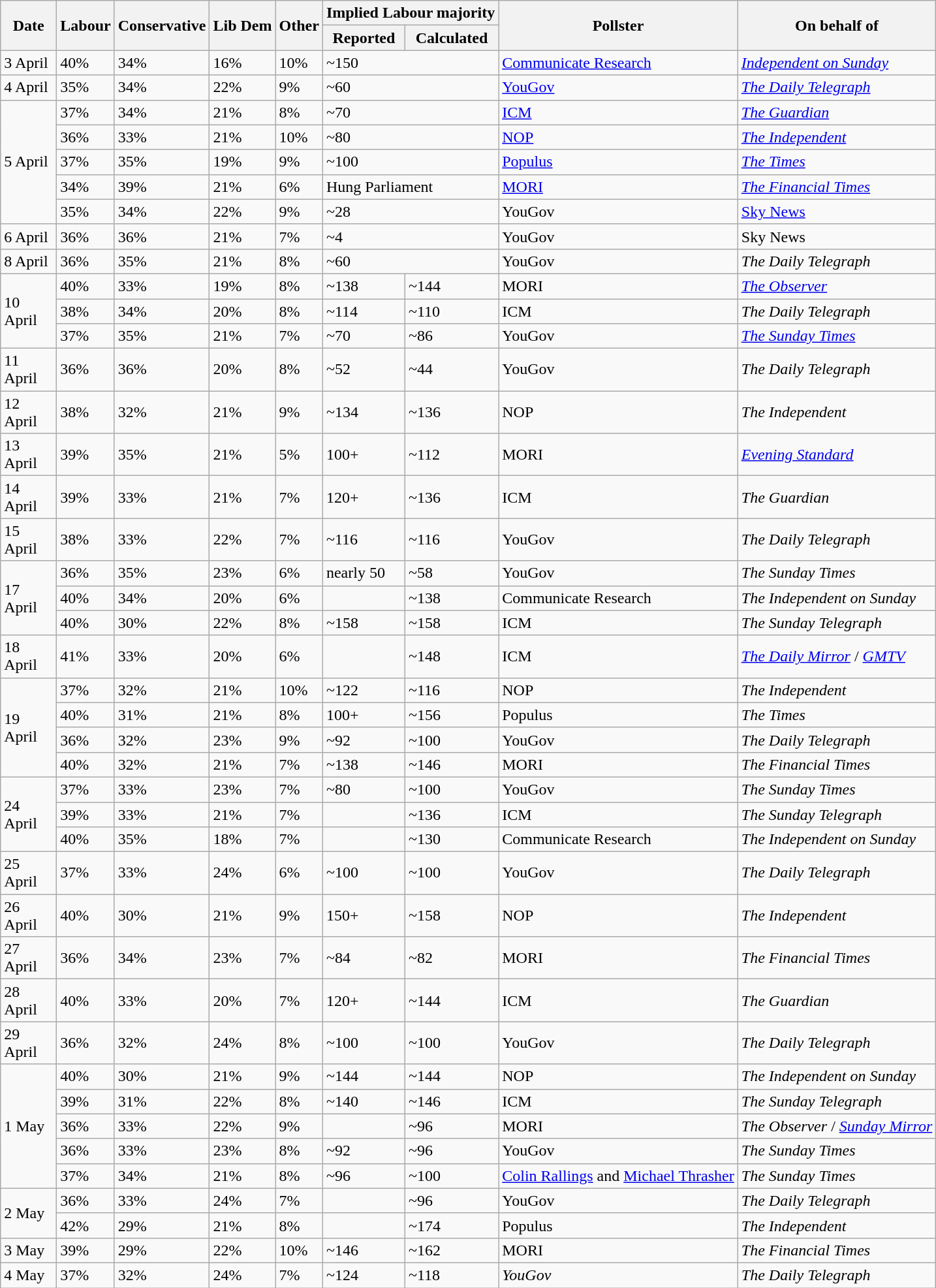<table class="wikitable">
<tr>
<th scope="col" rowspan=2 width="50px">Date</th>
<th scope="col" rowspan=2>Labour</th>
<th scope="col" rowspan=2>Conservative</th>
<th scope="col" rowspan=2>Lib Dem</th>
<th scope="col" rowspan=2>Other</th>
<th scope="col" colspan=2>Implied Labour majority</th>
<th scope="col" rowspan=2>Pollster</th>
<th scope="col" rowspan=2>On behalf of</th>
</tr>
<tr>
<th scope="col">Reported </th>
<th scope="col">Calculated </th>
</tr>
<tr>
<td>3 April</td>
<td>40%</td>
<td>34%</td>
<td>16%</td>
<td>10%</td>
<td colspan=2>~150</td>
<td><a href='#'>Communicate Research</a></td>
<td><em><a href='#'>Independent on Sunday</a></em></td>
</tr>
<tr>
<td>4 April</td>
<td>35%</td>
<td>34%</td>
<td>22%</td>
<td>9%</td>
<td colspan=2>~60</td>
<td><a href='#'>YouGov</a></td>
<td><em><a href='#'>The Daily Telegraph</a></em></td>
</tr>
<tr>
<td rowspan="5">5 April</td>
<td>37%</td>
<td>34%</td>
<td>21%</td>
<td>8%</td>
<td colspan=2>~70</td>
<td><a href='#'>ICM</a></td>
<td><em><a href='#'>The Guardian</a></em></td>
</tr>
<tr>
<td>36%</td>
<td>33%</td>
<td>21%</td>
<td>10%</td>
<td colspan=2>~80</td>
<td><a href='#'>NOP</a></td>
<td><em><a href='#'>The Independent</a></em></td>
</tr>
<tr>
<td>37%</td>
<td>35%</td>
<td>19%</td>
<td>9%</td>
<td colspan=2>~100</td>
<td><a href='#'>Populus</a></td>
<td><em><a href='#'>The Times</a></em></td>
</tr>
<tr>
<td>34%</td>
<td>39%</td>
<td>21%</td>
<td>6%</td>
<td colspan=2>Hung Parliament</td>
<td><a href='#'>MORI</a></td>
<td><em><a href='#'>The Financial Times</a></em> </td>
</tr>
<tr>
<td>35%</td>
<td>34%</td>
<td>22%</td>
<td>9%</td>
<td colspan=2>~28</td>
<td>YouGov</td>
<td><a href='#'>Sky News</a></td>
</tr>
<tr>
<td>6 April</td>
<td>36%</td>
<td>36%</td>
<td>21%</td>
<td>7%</td>
<td colspan=2>~4</td>
<td>YouGov</td>
<td>Sky News</td>
</tr>
<tr>
<td>8 April</td>
<td>36%</td>
<td>35%</td>
<td>21%</td>
<td>8%</td>
<td colspan=2>~60</td>
<td>YouGov</td>
<td><em>The Daily Telegraph</em></td>
</tr>
<tr>
<td rowspan="3">10 April</td>
<td>40%</td>
<td>33%</td>
<td>19%</td>
<td>8%</td>
<td>~138</td>
<td>~144</td>
<td>MORI</td>
<td><em><a href='#'>The Observer</a></em></td>
</tr>
<tr>
<td>38%</td>
<td>34%</td>
<td>20%</td>
<td>8%</td>
<td>~114</td>
<td>~110</td>
<td>ICM</td>
<td><em>The Daily Telegraph</em></td>
</tr>
<tr>
<td>37%</td>
<td>35%</td>
<td>21%</td>
<td>7%</td>
<td>~70</td>
<td>~86</td>
<td>YouGov</td>
<td><em><a href='#'>The Sunday Times</a></em></td>
</tr>
<tr>
<td>11 April</td>
<td>36%</td>
<td>36%</td>
<td>20%</td>
<td>8%</td>
<td>~52</td>
<td>~44</td>
<td>YouGov</td>
<td><em>The Daily Telegraph</em></td>
</tr>
<tr>
<td>12 April</td>
<td>38%</td>
<td>32%</td>
<td>21%</td>
<td>9%</td>
<td>~134</td>
<td>~136</td>
<td>NOP</td>
<td><em>The Independent</em></td>
</tr>
<tr>
<td>13 April</td>
<td>39%</td>
<td>35%</td>
<td>21%</td>
<td>5%</td>
<td>100+</td>
<td>~112</td>
<td>MORI</td>
<td><em><a href='#'>Evening Standard</a></em> </td>
</tr>
<tr>
<td>14 April</td>
<td>39%</td>
<td>33%</td>
<td>21%</td>
<td>7%</td>
<td>120+</td>
<td>~136</td>
<td>ICM</td>
<td><em>The Guardian</em></td>
</tr>
<tr>
<td>15 April</td>
<td>38%</td>
<td>33%</td>
<td>22%</td>
<td>7%</td>
<td>~116</td>
<td>~116</td>
<td>YouGov</td>
<td><em>The Daily Telegraph</em></td>
</tr>
<tr>
<td rowspan="3">17 April</td>
<td>36%</td>
<td>35%</td>
<td>23%</td>
<td>6%</td>
<td>nearly 50</td>
<td>~58</td>
<td>YouGov</td>
<td><em>The Sunday Times</em></td>
</tr>
<tr>
<td>40%</td>
<td>34%</td>
<td>20%</td>
<td>6%</td>
<td></td>
<td>~138</td>
<td>Communicate Research</td>
<td><em>The Independent on Sunday</em></td>
</tr>
<tr>
<td>40%</td>
<td>30%</td>
<td>22%</td>
<td>8%</td>
<td>~158</td>
<td>~158</td>
<td>ICM</td>
<td><em>The Sunday Telegraph</em></td>
</tr>
<tr>
<td>18 April</td>
<td>41%</td>
<td>33%</td>
<td>20%</td>
<td>6%</td>
<td></td>
<td>~148</td>
<td>ICM</td>
<td><em><a href='#'>The Daily Mirror</a></em> / <em><a href='#'>GMTV</a></em></td>
</tr>
<tr>
<td rowspan="4">19 April</td>
<td>37%</td>
<td>32%</td>
<td>21%</td>
<td>10%</td>
<td>~122</td>
<td>~116</td>
<td>NOP</td>
<td><em>The Independent</em></td>
</tr>
<tr>
<td>40%</td>
<td>31%</td>
<td>21%</td>
<td>8%</td>
<td>100+</td>
<td>~156</td>
<td>Populus</td>
<td><em>The Times</em></td>
</tr>
<tr>
<td>36%</td>
<td>32%</td>
<td>23%</td>
<td>9%</td>
<td>~92</td>
<td>~100</td>
<td>YouGov</td>
<td><em>The Daily Telegraph</em></td>
</tr>
<tr>
<td>40%</td>
<td>32%</td>
<td>21%</td>
<td>7%</td>
<td>~138</td>
<td>~146</td>
<td>MORI</td>
<td><em>The Financial Times</em></td>
</tr>
<tr>
<td rowspan="3">24 April</td>
<td>37%</td>
<td>33%</td>
<td>23%</td>
<td>7%</td>
<td>~80</td>
<td>~100</td>
<td>YouGov</td>
<td><em>The Sunday Times</em></td>
</tr>
<tr>
<td>39%</td>
<td>33%</td>
<td>21%</td>
<td>7%</td>
<td></td>
<td>~136</td>
<td>ICM</td>
<td><em>The Sunday Telegraph</em></td>
</tr>
<tr>
<td>40%</td>
<td>35%</td>
<td>18%</td>
<td>7%</td>
<td></td>
<td>~130</td>
<td>Communicate Research</td>
<td><em>The Independent on Sunday</em></td>
</tr>
<tr>
<td>25 April</td>
<td>37%</td>
<td>33%</td>
<td>24%</td>
<td>6%</td>
<td>~100</td>
<td>~100</td>
<td>YouGov</td>
<td><em>The Daily Telegraph</em></td>
</tr>
<tr>
<td>26 April</td>
<td>40%</td>
<td>30%</td>
<td>21%</td>
<td>9%</td>
<td>150+</td>
<td>~158</td>
<td>NOP</td>
<td><em>The Independent</em></td>
</tr>
<tr>
<td>27 April</td>
<td>36%</td>
<td>34%</td>
<td>23%</td>
<td>7%</td>
<td>~84</td>
<td>~82</td>
<td>MORI</td>
<td><em>The Financial Times</em> </td>
</tr>
<tr>
<td>28 April</td>
<td>40%</td>
<td>33%</td>
<td>20%</td>
<td>7%</td>
<td>120+</td>
<td>~144</td>
<td>ICM</td>
<td><em>The Guardian</em></td>
</tr>
<tr>
<td>29 April</td>
<td>36%</td>
<td>32%</td>
<td>24%</td>
<td>8%</td>
<td>~100</td>
<td>~100</td>
<td>YouGov</td>
<td><em>The Daily Telegraph</em></td>
</tr>
<tr>
<td rowspan="5">1 May</td>
<td>40%</td>
<td>30%</td>
<td>21%</td>
<td>9%</td>
<td>~144</td>
<td>~144</td>
<td>NOP</td>
<td><em>The Independent on Sunday</em></td>
</tr>
<tr>
<td>39%</td>
<td>31%</td>
<td>22%</td>
<td>8%</td>
<td>~140</td>
<td>~146</td>
<td>ICM</td>
<td><em>The Sunday Telegraph</em></td>
</tr>
<tr>
<td>36%</td>
<td>33%</td>
<td>22%</td>
<td>9%</td>
<td></td>
<td>~96</td>
<td>MORI</td>
<td><em>The Observer</em> / <em><a href='#'>Sunday Mirror</a></em></td>
</tr>
<tr>
<td>36%</td>
<td>33%</td>
<td>23%</td>
<td>8%</td>
<td>~92</td>
<td>~96</td>
<td>YouGov</td>
<td><em>The Sunday Times</em></td>
</tr>
<tr>
<td>37%</td>
<td>34%</td>
<td>21%</td>
<td>8%</td>
<td>~96</td>
<td>~100</td>
<td><a href='#'>Colin Rallings</a> and <a href='#'>Michael Thrasher</a> </td>
<td><em>The Sunday Times</em></td>
</tr>
<tr>
<td rowspan="2">2 May</td>
<td>36%</td>
<td>33%</td>
<td>24%</td>
<td>7%</td>
<td></td>
<td>~96</td>
<td>YouGov</td>
<td><em>The Daily Telegraph</em></td>
</tr>
<tr>
<td>42%</td>
<td>29%</td>
<td>21%</td>
<td>8%</td>
<td></td>
<td>~174</td>
<td>Populus</td>
<td><em>The Independent</em></td>
</tr>
<tr>
<td>3 May</td>
<td>39%</td>
<td>29%</td>
<td>22%</td>
<td>10%</td>
<td>~146</td>
<td>~162</td>
<td>MORI</td>
<td><em>The Financial Times</em> </td>
</tr>
<tr>
<td>4 May</td>
<td>37%</td>
<td>32%</td>
<td>24%</td>
<td>7%</td>
<td>~124</td>
<td>~118</td>
<td><em>YouGov</em> </td>
<td><em>The Daily Telegraph</em></td>
</tr>
</table>
